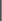<table style="margin:1em auto; text-align:center;">
<tr>
<td colspan="3"> |</td>
</tr>
<tr>
<td></td>
<td></td>
<td></td>
</tr>
<tr>
<td></td>
<td></td>
<td></td>
</tr>
<tr>
<td></td>
<td></td>
<td></td>
</tr>
<tr>
<td></td>
<td></td>
<td></td>
</tr>
</table>
